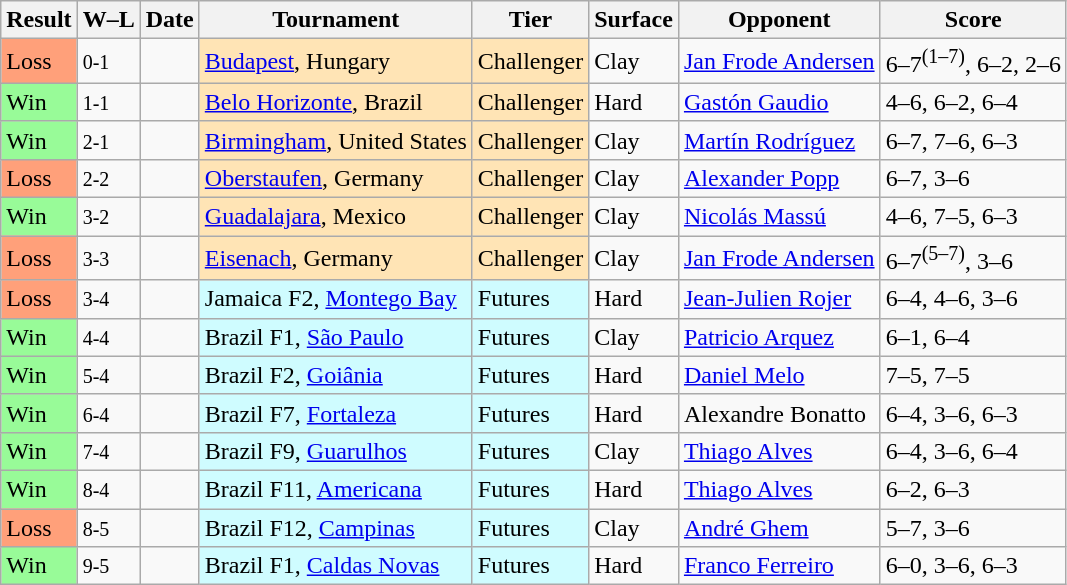<table class="sortable wikitable">
<tr>
<th>Result</th>
<th class="unsortable">W–L</th>
<th>Date</th>
<th>Tournament</th>
<th>Tier</th>
<th>Surface</th>
<th>Opponent</th>
<th class="unsortable">Score</th>
</tr>
<tr>
<td style="background:#ffa07a;">Loss</td>
<td><small>0-1</small></td>
<td></td>
<td style="background:moccasin;"><a href='#'>Budapest</a>, Hungary</td>
<td style="background:moccasin;">Challenger</td>
<td>Clay</td>
<td> <a href='#'>Jan Frode Andersen</a></td>
<td>6–7<sup>(1–7)</sup>, 6–2, 2–6</td>
</tr>
<tr>
<td style="background:#98fb98;">Win</td>
<td><small>1-1</small></td>
<td></td>
<td style="background:moccasin;"><a href='#'>Belo Horizonte</a>, Brazil</td>
<td style="background:moccasin;">Challenger</td>
<td>Hard</td>
<td> <a href='#'>Gastón Gaudio</a></td>
<td>4–6, 6–2, 6–4</td>
</tr>
<tr>
<td style="background:#98fb98;">Win</td>
<td><small>2-1</small></td>
<td></td>
<td style="background:moccasin;"><a href='#'>Birmingham</a>, United States</td>
<td style="background:moccasin;">Challenger</td>
<td>Clay</td>
<td> <a href='#'>Martín Rodríguez</a></td>
<td>6–7, 7–6, 6–3</td>
</tr>
<tr>
<td style="background:#ffa07a;">Loss</td>
<td><small>2-2</small></td>
<td></td>
<td style="background:moccasin;"><a href='#'>Oberstaufen</a>, Germany</td>
<td style="background:moccasin;">Challenger</td>
<td>Clay</td>
<td> <a href='#'>Alexander Popp</a></td>
<td>6–7, 3–6</td>
</tr>
<tr>
<td style="background:#98fb98;">Win</td>
<td><small>3-2</small></td>
<td></td>
<td style="background:moccasin;"><a href='#'>Guadalajara</a>, Mexico</td>
<td style="background:moccasin;">Challenger</td>
<td>Clay</td>
<td> <a href='#'>Nicolás Massú</a></td>
<td>4–6, 7–5, 6–3</td>
</tr>
<tr>
<td style="background:#ffa07a;">Loss</td>
<td><small>3-3</small></td>
<td></td>
<td style="background:moccasin;"><a href='#'>Eisenach</a>, Germany</td>
<td style="background:moccasin;">Challenger</td>
<td>Clay</td>
<td> <a href='#'>Jan Frode Andersen</a></td>
<td>6–7<sup>(5–7)</sup>, 3–6</td>
</tr>
<tr>
<td style="background:#ffa07a;">Loss</td>
<td><small>3-4</small></td>
<td></td>
<td style="background:#cffcff;">Jamaica F2, <a href='#'>Montego Bay</a></td>
<td style="background:#cffcff;">Futures</td>
<td>Hard</td>
<td> <a href='#'>Jean-Julien Rojer</a></td>
<td>6–4, 4–6, 3–6</td>
</tr>
<tr>
<td style="background:#98fb98;">Win</td>
<td><small>4-4</small></td>
<td></td>
<td style="background:#cffcff;">Brazil F1, <a href='#'>São Paulo</a></td>
<td style="background:#cffcff;">Futures</td>
<td>Clay</td>
<td> <a href='#'>Patricio Arquez</a></td>
<td>6–1, 6–4</td>
</tr>
<tr>
<td style="background:#98fb98;">Win</td>
<td><small>5-4</small></td>
<td></td>
<td style="background:#cffcff;">Brazil F2, <a href='#'>Goiânia</a></td>
<td style="background:#cffcff;">Futures</td>
<td>Hard</td>
<td> <a href='#'>Daniel Melo</a></td>
<td>7–5, 7–5</td>
</tr>
<tr>
<td style="background:#98fb98;">Win</td>
<td><small>6-4</small></td>
<td></td>
<td style="background:#cffcff;">Brazil F7, <a href='#'>Fortaleza</a></td>
<td style="background:#cffcff;">Futures</td>
<td>Hard</td>
<td> Alexandre Bonatto</td>
<td>6–4, 3–6, 6–3</td>
</tr>
<tr>
<td style="background:#98fb98;">Win</td>
<td><small>7-4</small></td>
<td></td>
<td style="background:#cffcff;">Brazil F9, <a href='#'>Guarulhos</a></td>
<td style="background:#cffcff;">Futures</td>
<td>Clay</td>
<td> <a href='#'>Thiago Alves</a></td>
<td>6–4, 3–6, 6–4</td>
</tr>
<tr>
<td style="background:#98fb98;">Win</td>
<td><small>8-4</small></td>
<td></td>
<td style="background:#cffcff;">Brazil F11, <a href='#'>Americana</a></td>
<td style="background:#cffcff;">Futures</td>
<td>Hard</td>
<td> <a href='#'>Thiago Alves</a></td>
<td>6–2, 6–3</td>
</tr>
<tr>
<td style="background:#ffa07a;">Loss</td>
<td><small>8-5</small></td>
<td></td>
<td style="background:#cffcff;">Brazil F12, <a href='#'>Campinas</a></td>
<td style="background:#cffcff;">Futures</td>
<td>Clay</td>
<td> <a href='#'>André Ghem</a></td>
<td>5–7, 3–6</td>
</tr>
<tr>
<td style="background:#98fb98;">Win</td>
<td><small>9-5</small></td>
<td></td>
<td style="background:#cffcff;">Brazil F1, <a href='#'>Caldas Novas</a></td>
<td style="background:#cffcff;">Futures</td>
<td>Hard</td>
<td> <a href='#'>Franco Ferreiro</a></td>
<td>6–0, 3–6, 6–3</td>
</tr>
</table>
